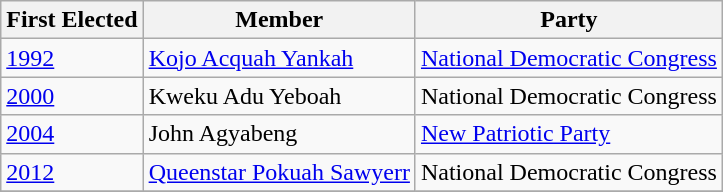<table class="wikitable">
<tr>
<th>First Elected</th>
<th>Member</th>
<th>Party</th>
</tr>
<tr>
<td><a href='#'>1992</a></td>
<td><a href='#'>Kojo Acquah Yankah</a></td>
<td><a href='#'>National Democratic Congress</a></td>
</tr>
<tr>
<td><a href='#'>2000</a></td>
<td>Kweku Adu Yeboah</td>
<td>National Democratic Congress</td>
</tr>
<tr>
<td><a href='#'>2004</a></td>
<td>John Agyabeng</td>
<td><a href='#'>New Patriotic Party</a></td>
</tr>
<tr>
<td><a href='#'>2012</a></td>
<td><a href='#'>Queenstar Pokuah Sawyerr</a></td>
<td>National Democratic Congress</td>
</tr>
<tr>
</tr>
</table>
